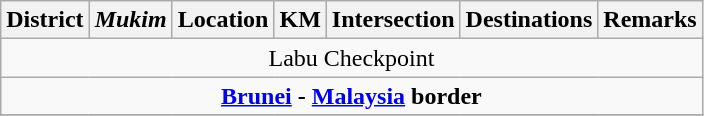<table class="wikitable">
<tr>
<th>District</th>
<th><em>Mukim</em></th>
<th>Location</th>
<th>KM</th>
<th>Intersection</th>
<th>Destinations</th>
<th>Remarks</th>
</tr>
<tr>
<td colspan="7" style="text-align:center">Labu Checkpoint<br> </td>
</tr>
<tr>
<td colspan="7" style="text-align:center"><strong><a href='#'>Brunei</a> - <a href='#'>Malaysia</a> border</strong></td>
</tr>
<tr>
</tr>
</table>
